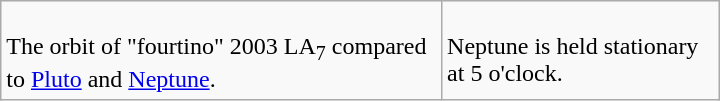<table class=wikitable width=480>
<tr>
<td valign=top><br>The orbit of "fourtino" 2003 LA<sub>7</sub> compared to <a href='#'>Pluto</a> and <a href='#'>Neptune</a>.</td>
<td valign=top><br>Neptune is held stationary at 5 o'clock.</td>
</tr>
</table>
